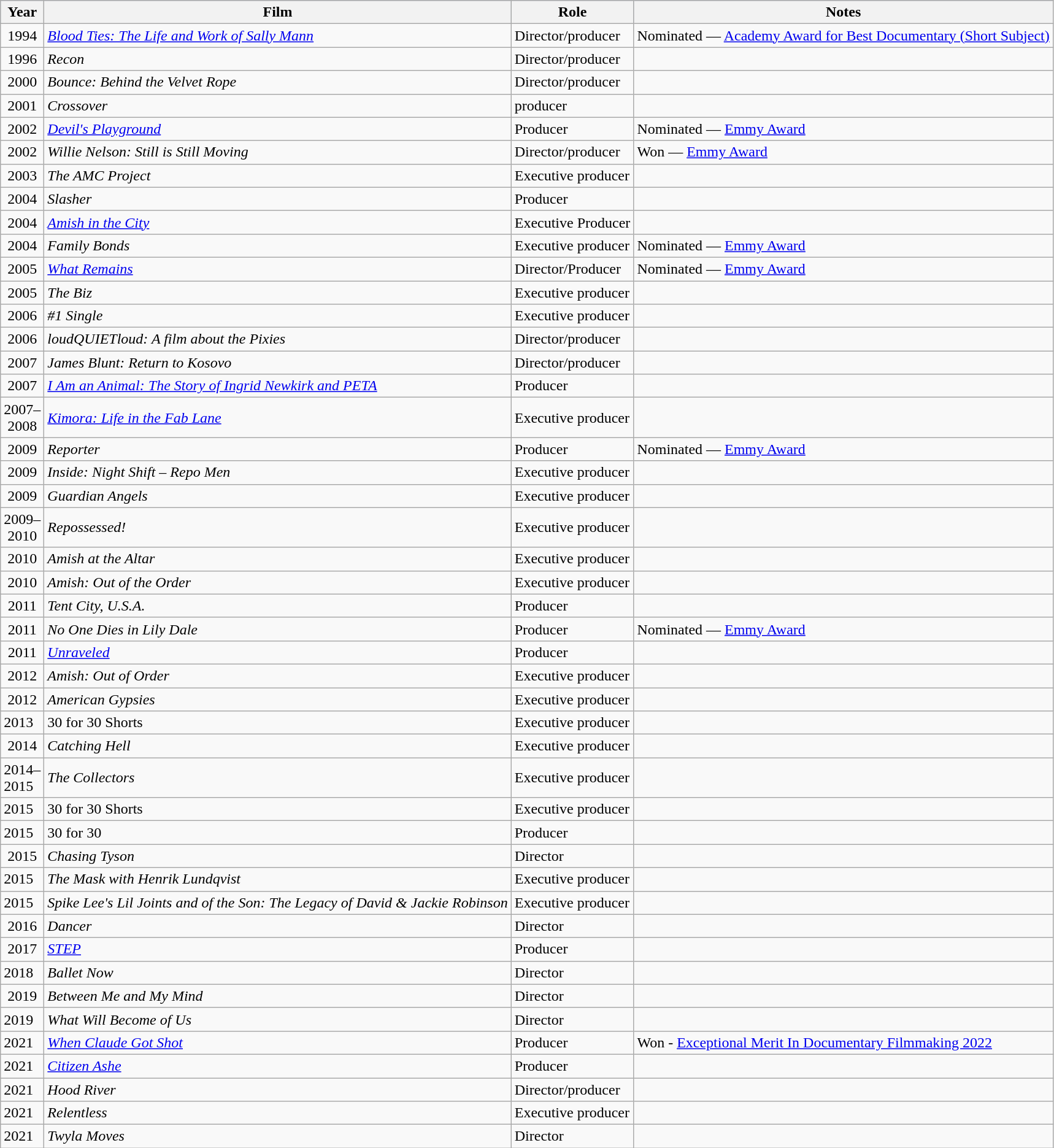<table class="wikitable">
<tr style="background:#B0C4DE;">
<th>Year</th>
<th>Film</th>
<th>Role</th>
<th>Notes</th>
</tr>
<tr>
<td style="width:40px; text-align:center;">1994</td>
<td><em><a href='#'>Blood Ties: The Life and Work of Sally Mann</a></em></td>
<td>Director/producer</td>
<td>Nominated — <a href='#'>Academy Award for Best Documentary (Short Subject)</a></td>
</tr>
<tr>
<td style="width:40px; text-align:center;">1996</td>
<td><em>Recon</em></td>
<td>Director/producer</td>
<td></td>
</tr>
<tr>
<td style="width:40px; text-align:center;">2000</td>
<td><em>Bounce: Behind the Velvet Rope</em></td>
<td>Director/producer</td>
<td></td>
</tr>
<tr>
<td style="width:40px; text-align:center;">2001</td>
<td><em>Crossover</em></td>
<td>producer</td>
<td></td>
</tr>
<tr>
<td style="width:40px; text-align:center;">2002</td>
<td><em><a href='#'>Devil's Playground</a></em></td>
<td>Producer</td>
<td>Nominated — <a href='#'>Emmy Award</a></td>
</tr>
<tr>
<td style="width:40px; text-align:center;">2002</td>
<td><em>Willie Nelson: Still is Still Moving</em></td>
<td>Director/producer</td>
<td>Won — <a href='#'>Emmy Award</a></td>
</tr>
<tr>
<td style="width:40px; text-align:center;">2003</td>
<td><em>The AMC Project</em></td>
<td>Executive producer</td>
<td></td>
</tr>
<tr>
<td style="width:40px; text-align:center;">2004</td>
<td><em>Slasher</em></td>
<td>Producer</td>
<td></td>
</tr>
<tr>
<td style="width:40px; text-align:center;">2004</td>
<td><em><a href='#'>Amish in the City</a></em></td>
<td>Executive Producer</td>
<td></td>
</tr>
<tr>
<td style="width:40px; text-align:center;">2004</td>
<td><em>Family Bonds</em></td>
<td>Executive producer</td>
<td>Nominated — <a href='#'>Emmy Award</a></td>
</tr>
<tr>
<td style="width:40px; text-align:center;">2005</td>
<td><em><a href='#'>What Remains</a></em></td>
<td>Director/Producer</td>
<td>Nominated — <a href='#'>Emmy Award</a></td>
</tr>
<tr>
<td style="width:40px; text-align:center;">2005</td>
<td><em>The Biz</em></td>
<td>Executive producer</td>
<td></td>
</tr>
<tr>
<td style="width:40px; text-align:center;">2006</td>
<td><em>#1 Single</em></td>
<td>Executive producer</td>
<td></td>
</tr>
<tr>
<td style="width:40px; text-align:center;">2006</td>
<td><em>loudQUIETloud: A film about the Pixies</em></td>
<td>Director/producer</td>
<td></td>
</tr>
<tr>
<td style="width:40px; text-align:center;">2007</td>
<td><em>James Blunt: Return to Kosovo</em></td>
<td>Director/producer</td>
<td></td>
</tr>
<tr>
<td style="width:40px; text-align:center;">2007</td>
<td><em><a href='#'>I Am an Animal: The Story of Ingrid Newkirk and PETA</a></em></td>
<td>Producer</td>
<td></td>
</tr>
<tr>
<td style="width:40px; text-align:center;">2007–2008</td>
<td><em><a href='#'>Kimora: Life in the Fab Lane</a></em></td>
<td>Executive producer</td>
<td></td>
</tr>
<tr>
<td style="width:40px; text-align:center;">2009</td>
<td><em>Reporter</em></td>
<td>Producer</td>
<td>Nominated — <a href='#'>Emmy Award</a></td>
</tr>
<tr>
<td style="width:40px; text-align:center;">2009</td>
<td><em>Inside: Night Shift – Repo Men</em></td>
<td>Executive producer</td>
<td></td>
</tr>
<tr>
<td style="width:40px; text-align:center;">2009</td>
<td><em>Guardian Angels</em></td>
<td>Executive producer</td>
<td></td>
</tr>
<tr>
<td style="width:40px; text-align:center;">2009–2010</td>
<td><em>Repossessed!</em></td>
<td>Executive producer</td>
<td></td>
</tr>
<tr>
<td style="width:40px; text-align:center;">2010</td>
<td><em>Amish at the Altar</em></td>
<td>Executive producer</td>
<td></td>
</tr>
<tr>
<td style="width:40px; text-align:center;">2010</td>
<td><em>Amish: Out of the Order </em></td>
<td>Executive producer</td>
<td></td>
</tr>
<tr>
<td style="width:40px; text-align:center;">2011</td>
<td><em>Tent City, U.S.A.</em></td>
<td>Producer</td>
<td></td>
</tr>
<tr>
<td style="width:40px; text-align:center;">2011</td>
<td><em>No One Dies in Lily Dale</em></td>
<td>Producer</td>
<td>Nominated — <a href='#'>Emmy Award</a></td>
</tr>
<tr>
<td style="width:40px; text-align:center;">2011</td>
<td><em><a href='#'>Unraveled</a></em></td>
<td>Producer</td>
<td></td>
</tr>
<tr>
<td style="width:40px; text-align:center;">2012</td>
<td><em>Amish: Out of Order</em></td>
<td>Executive producer</td>
<td></td>
</tr>
<tr>
<td style="width:40px; text-align:center;">2012</td>
<td><em>American Gypsies</em></td>
<td>Executive producer</td>
<td></td>
</tr>
<tr>
<td>2013</td>
<td>30 for 30 Shorts</td>
<td>Executive producer</td>
<td></td>
</tr>
<tr>
<td style="width:40px; text-align:center;">2014</td>
<td><em>Catching Hell</em></td>
<td>Executive producer</td>
<td></td>
</tr>
<tr>
<td>2014–2015</td>
<td><em>The Collectors</em></td>
<td>Executive producer</td>
<td></td>
</tr>
<tr>
<td>2015</td>
<td>30 for 30 Shorts</td>
<td>Executive producer</td>
<td></td>
</tr>
<tr>
<td>2015</td>
<td>30 for 30</td>
<td>Producer</td>
<td></td>
</tr>
<tr>
<td style="width:40px; text-align:center;">2015</td>
<td><em>Chasing Tyson</em></td>
<td>Director</td>
<td></td>
</tr>
<tr>
<td>2015</td>
<td><em>The Mask with Henrik Lundqvist</em></td>
<td>Executive producer</td>
<td></td>
</tr>
<tr>
<td>2015</td>
<td><em>Spike Lee's Lil Joints and of the Son: The Legacy of David & Jackie Robinson</em></td>
<td>Executive producer</td>
<td></td>
</tr>
<tr>
<td style="width:40px; text-align:center;">2016</td>
<td><em>Dancer</em></td>
<td>Director</td>
<td></td>
</tr>
<tr>
<td style="width:40px; text-align:center;">2017</td>
<td><em><a href='#'>STEP</a></em></td>
<td>Producer</td>
<td></td>
</tr>
<tr>
<td>2018</td>
<td><em>Ballet Now</em></td>
<td>Director</td>
<td></td>
</tr>
<tr>
<td style="width:40px; text-align:center;">2019</td>
<td><em>Between Me and My Mind</em></td>
<td>Director</td>
<td></td>
</tr>
<tr>
<td>2019</td>
<td><em>What Will Become of Us</em></td>
<td>Director</td>
<td></td>
</tr>
<tr>
<td>2021</td>
<td><em><a href='#'>When Claude Got Shot</a></em></td>
<td>Producer</td>
<td>Won - <a href='#'>Exceptional Merit In Documentary Filmmaking 2022</a></td>
</tr>
<tr>
<td>2021</td>
<td><em><a href='#'>Citizen Ashe</a></em></td>
<td>Producer</td>
<td></td>
</tr>
<tr>
<td>2021</td>
<td><em>Hood River</em></td>
<td>Director/producer</td>
<td></td>
</tr>
<tr>
<td>2021</td>
<td><em>Relentless</em></td>
<td>Executive producer</td>
<td></td>
</tr>
<tr>
<td>2021</td>
<td><em>Twyla Moves</em></td>
<td>Director</td>
<td></td>
</tr>
</table>
